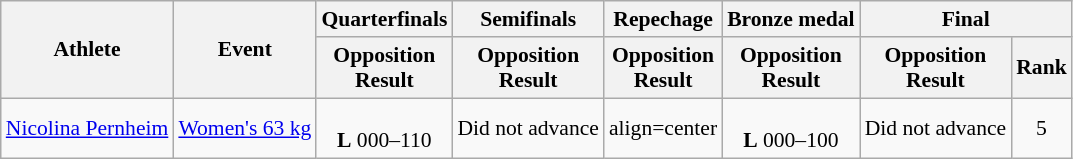<table class=wikitable style="font-size:90%">
<tr>
<th rowspan="2">Athlete</th>
<th rowspan="2">Event</th>
<th>Quarterfinals</th>
<th>Semifinals</th>
<th>Repechage</th>
<th>Bronze medal</th>
<th colspan="2">Final</th>
</tr>
<tr>
<th>Opposition<br>Result</th>
<th>Opposition<br>Result</th>
<th>Opposition<br>Result</th>
<th>Opposition<br>Result</th>
<th>Opposition<br>Result</th>
<th>Rank</th>
</tr>
<tr>
<td><a href='#'>Nicolina Pernheim</a></td>
<td><a href='#'>Women's 63 kg</a></td>
<td align=center><br><strong>L</strong> 000–110</td>
<td align=center>Did not advance</td>
<td>align=center </td>
<td align=center><br><strong>L</strong> 000–100</td>
<td align=center>Did not advance</td>
<td align=center>5</td>
</tr>
</table>
